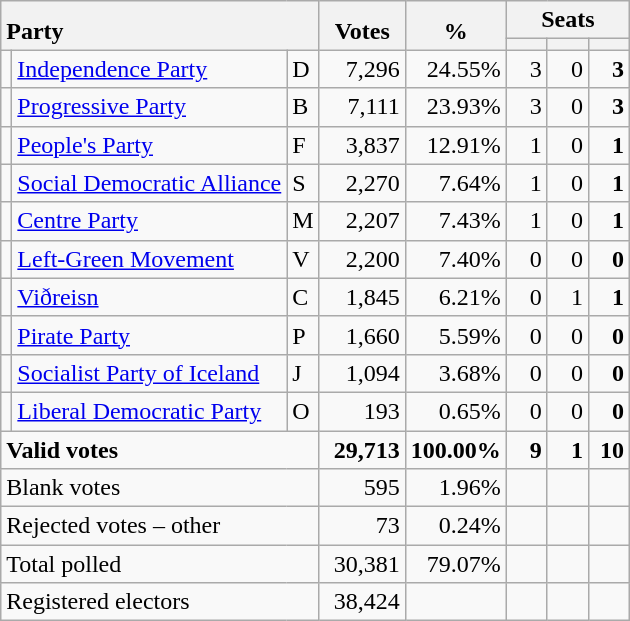<table class="wikitable" border="1" style="text-align:right;">
<tr>
<th style="text-align:left;" valign=bottom rowspan=2 colspan=3>Party</th>
<th align=center valign=bottom rowspan=2 width="50">Votes</th>
<th align=center valign=bottom rowspan=2 width="50">%</th>
<th colspan=3>Seats</th>
</tr>
<tr>
<th align=center valign=bottom width="20"><small></small></th>
<th align=center valign=bottom width="20"><small><a href='#'></a></small></th>
<th align=center valign=bottom width="20"><small></small></th>
</tr>
<tr>
<td></td>
<td align=left><a href='#'>Independence Party</a></td>
<td align=left>D</td>
<td>7,296</td>
<td>24.55%</td>
<td>3</td>
<td>0</td>
<td><strong>3</strong></td>
</tr>
<tr>
<td></td>
<td align=left><a href='#'>Progressive Party</a></td>
<td align=left>B</td>
<td>7,111</td>
<td>23.93%</td>
<td>3</td>
<td>0</td>
<td><strong>3</strong></td>
</tr>
<tr>
<td></td>
<td align=left><a href='#'>People's Party</a></td>
<td align=left>F</td>
<td>3,837</td>
<td>12.91%</td>
<td>1</td>
<td>0</td>
<td><strong>1</strong></td>
</tr>
<tr>
<td></td>
<td align=left style="white-space: nowrap;"><a href='#'>Social Democratic Alliance</a></td>
<td align=left>S</td>
<td>2,270</td>
<td>7.64%</td>
<td>1</td>
<td>0</td>
<td><strong>1</strong></td>
</tr>
<tr>
<td></td>
<td align=left><a href='#'>Centre Party</a></td>
<td align=left>M</td>
<td>2,207</td>
<td>7.43%</td>
<td>1</td>
<td>0</td>
<td><strong>1</strong></td>
</tr>
<tr>
<td></td>
<td align=left><a href='#'>Left-Green Movement</a></td>
<td align=left>V</td>
<td>2,200</td>
<td>7.40%</td>
<td>0</td>
<td>0</td>
<td><strong>0</strong></td>
</tr>
<tr>
<td></td>
<td align=left><a href='#'>Viðreisn</a></td>
<td align=left>C</td>
<td>1,845</td>
<td>6.21%</td>
<td>0</td>
<td>1</td>
<td><strong>1</strong></td>
</tr>
<tr>
<td></td>
<td align=left><a href='#'>Pirate Party</a></td>
<td align=left>P</td>
<td>1,660</td>
<td>5.59%</td>
<td>0</td>
<td>0</td>
<td><strong>0</strong></td>
</tr>
<tr>
<td></td>
<td align=left><a href='#'>Socialist Party of Iceland</a></td>
<td align=left>J</td>
<td>1,094</td>
<td>3.68%</td>
<td>0</td>
<td>0</td>
<td><strong>0</strong></td>
</tr>
<tr>
<td></td>
<td align=left><a href='#'>Liberal Democratic Party</a></td>
<td align=left>O</td>
<td>193</td>
<td>0.65%</td>
<td>0</td>
<td>0</td>
<td><strong>0</strong></td>
</tr>
<tr style="font-weight:bold">
<td align=left colspan=3>Valid votes</td>
<td>29,713</td>
<td>100.00%</td>
<td>9</td>
<td>1</td>
<td>10</td>
</tr>
<tr>
<td align=left colspan=3>Blank votes</td>
<td>595</td>
<td>1.96%</td>
<td></td>
<td></td>
<td></td>
</tr>
<tr>
<td align=left colspan=3>Rejected votes – other</td>
<td>73</td>
<td>0.24%</td>
<td></td>
<td></td>
<td></td>
</tr>
<tr>
<td align=left colspan=3>Total polled</td>
<td>30,381</td>
<td>79.07%</td>
<td></td>
<td></td>
<td></td>
</tr>
<tr>
<td align=left colspan=3>Registered electors</td>
<td>38,424</td>
<td></td>
<td></td>
<td></td>
<td></td>
</tr>
</table>
